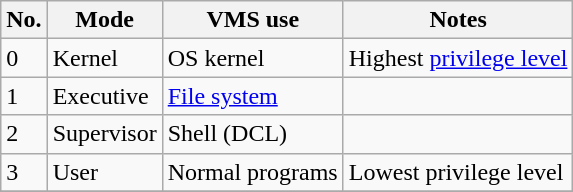<table class="wikitable">
<tr>
<th>No.</th>
<th>Mode</th>
<th>VMS use</th>
<th>Notes</th>
</tr>
<tr>
<td>0</td>
<td>Kernel</td>
<td>OS kernel</td>
<td>Highest <a href='#'>privilege level</a></td>
</tr>
<tr>
<td>1</td>
<td>Executive</td>
<td><a href='#'>File system</a></td>
<td></td>
</tr>
<tr>
<td>2</td>
<td>Supervisor</td>
<td>Shell (DCL)</td>
<td></td>
</tr>
<tr>
<td>3</td>
<td>User</td>
<td>Normal programs</td>
<td>Lowest privilege level</td>
</tr>
<tr>
</tr>
</table>
